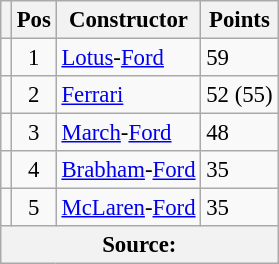<table class="wikitable" style="font-size: 95%;">
<tr>
<th></th>
<th>Pos</th>
<th>Constructor</th>
<th>Points</th>
</tr>
<tr>
<td align="left"></td>
<td align="center">1</td>
<td> <a href='#'>Lotus</a>-<a href='#'>Ford</a></td>
<td align="left">59</td>
</tr>
<tr>
<td align="left"></td>
<td align="center">2</td>
<td> <a href='#'>Ferrari</a></td>
<td align="left">52 (55)</td>
</tr>
<tr>
<td align="left"></td>
<td align="center">3</td>
<td> <a href='#'>March</a>-<a href='#'>Ford</a></td>
<td align="left">48</td>
</tr>
<tr>
<td align="left"></td>
<td align="center">4</td>
<td> <a href='#'>Brabham</a>-<a href='#'>Ford</a></td>
<td align="left">35</td>
</tr>
<tr>
<td align="left"></td>
<td align="center">5</td>
<td> <a href='#'>McLaren</a>-<a href='#'>Ford</a></td>
<td align="left">35</td>
</tr>
<tr>
<th colspan=4>Source:</th>
</tr>
</table>
